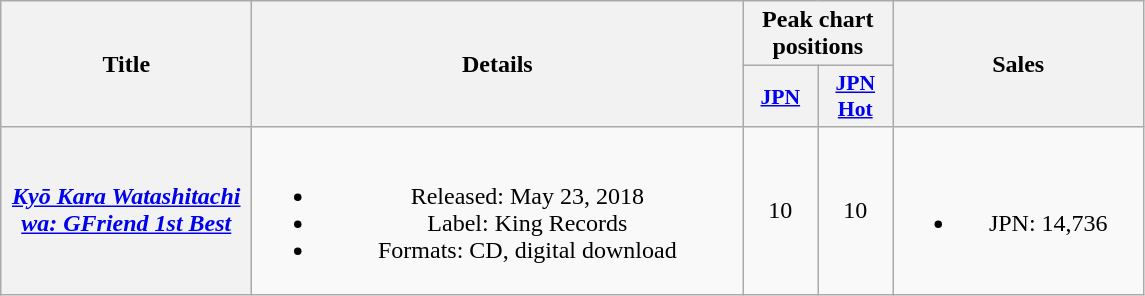<table class="wikitable plainrowheaders" style="text-align:center">
<tr>
<th scope="col" rowspan="2" style="width:10em">Title</th>
<th scope="col" rowspan="2" style="width:20em">Details</th>
<th colspan="2">Peak chart positions</th>
<th scope="col" rowspan="2" style="width:10em">Sales</th>
</tr>
<tr>
<th scope="col" style="width:3em;font-size:90%"><a href='#'>JPN</a><br></th>
<th scope="col" style="width:3em;font-size:90%"><a href='#'>JPN<br>Hot</a><br></th>
</tr>
<tr>
<th scope="row"><em><a href='#'>Kyō Kara Watashitachi wa: GFriend 1st Best</a></em></th>
<td><br><ul><li>Released: May 23, 2018</li><li>Label: King Records</li><li>Formats: CD, digital download</li></ul></td>
<td>10</td>
<td>10</td>
<td><br><ul><li>JPN: 14,736</li></ul></td>
</tr>
</table>
